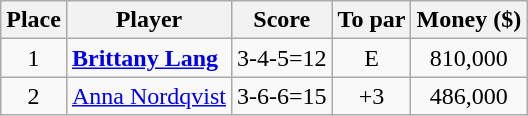<table class="wikitable">
<tr>
<th>Place</th>
<th>Player</th>
<th>Score</th>
<th>To par</th>
<th>Money ($)</th>
</tr>
<tr>
<td align=center>1</td>
<td> <strong><a href='#'>Brittany Lang</a></strong></td>
<td align=center>3-4-5=12</td>
<td align=center>E</td>
<td align=center>810,000</td>
</tr>
<tr>
<td align=center>2</td>
<td> <a href='#'>Anna Nordqvist</a></td>
<td align=center>3-6-6=15</td>
<td align=center>+3</td>
<td align=center>486,000</td>
</tr>
</table>
